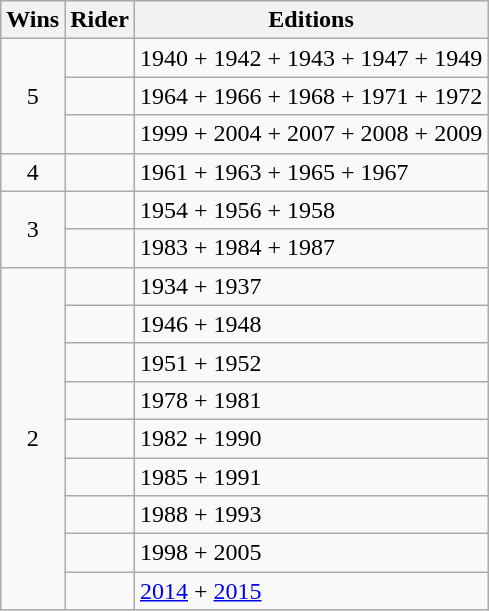<table class="wikitable">
<tr>
<th>Wins</th>
<th>Rider</th>
<th>Editions</th>
</tr>
<tr>
<td align=center rowspan= 3>5</td>
<td></td>
<td>1940 + 1942 + 1943 + 1947 + 1949</td>
</tr>
<tr>
<td></td>
<td>1964 + 1966 + 1968 + 1971 + 1972</td>
</tr>
<tr>
<td></td>
<td>1999 + 2004 + 2007 + 2008 + 2009</td>
</tr>
<tr>
<td align=center>4</td>
<td></td>
<td>1961 + 1963 + 1965 + 1967</td>
</tr>
<tr>
<td align=center rowspan= 2>3</td>
<td></td>
<td>1954 + 1956 + 1958</td>
</tr>
<tr>
<td></td>
<td>1983 + 1984 + 1987</td>
</tr>
<tr>
<td align=center rowspan= 9>2</td>
<td></td>
<td>1934 + 1937</td>
</tr>
<tr>
<td></td>
<td>1946 + 1948</td>
</tr>
<tr>
<td></td>
<td>1951 + 1952</td>
</tr>
<tr>
<td></td>
<td>1978 + 1981</td>
</tr>
<tr>
<td></td>
<td>1982 + 1990</td>
</tr>
<tr>
<td></td>
<td>1985 + 1991</td>
</tr>
<tr>
<td></td>
<td>1988 + 1993</td>
</tr>
<tr>
<td></td>
<td>1998 + 2005</td>
</tr>
<tr>
<td></td>
<td><a href='#'>2014</a> + <a href='#'>2015</a></td>
</tr>
</table>
